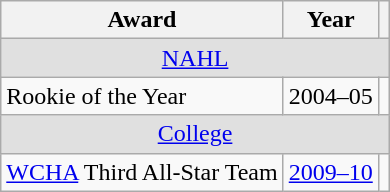<table class="wikitable">
<tr>
<th>Award</th>
<th>Year</th>
<th></th>
</tr>
<tr ALIGN="center" bgcolor="#e0e0e0">
<td colspan="3"><a href='#'>NAHL</a></td>
</tr>
<tr>
<td>Rookie of the Year</td>
<td>2004–05</td>
<td></td>
</tr>
<tr ALIGN="center" bgcolor="#e0e0e0">
<td colspan="3"><a href='#'>College</a></td>
</tr>
<tr>
<td><a href='#'>WCHA</a> Third All-Star Team</td>
<td><a href='#'>2009–10</a></td>
<td></td>
</tr>
</table>
